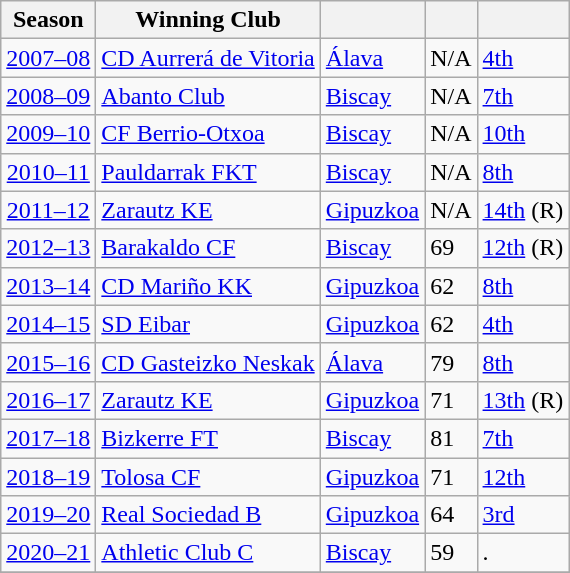<table class="sortable wikitable">
<tr>
<th scope=col>Season</th>
<th scope=col>Winning Club</th>
<th scope=col></th>
<th scope=col></th>
<th scope=col></th>
</tr>
<tr>
<td align=center><a href='#'>2007–08</a></td>
<td><a href='#'>CD Aurrerá de Vitoria</a></td>
<td><a href='#'>Álava</a></td>
<td>N/A</td>
<td><a href='#'>4th</a></td>
</tr>
<tr>
<td align=center><a href='#'>2008–09</a></td>
<td><a href='#'>Abanto Club</a></td>
<td><a href='#'>Biscay</a></td>
<td>N/A</td>
<td><a href='#'>7th</a></td>
</tr>
<tr>
<td align=center><a href='#'>2009–10</a></td>
<td><a href='#'>CF Berrio-Otxoa</a></td>
<td><a href='#'>Biscay</a></td>
<td>N/A</td>
<td><a href='#'>10th</a></td>
</tr>
<tr>
<td align=center><a href='#'>2010–11</a></td>
<td><a href='#'>Pauldarrak FKT</a></td>
<td><a href='#'>Biscay</a></td>
<td>N/A</td>
<td><a href='#'>8th</a></td>
</tr>
<tr>
<td align=center><a href='#'>2011–12</a></td>
<td><a href='#'>Zarautz KE</a></td>
<td><a href='#'>Gipuzkoa</a></td>
<td>N/A</td>
<td><a href='#'>14th</a> (R)</td>
</tr>
<tr>
<td align=center><a href='#'>2012–13</a></td>
<td><a href='#'>Barakaldo CF</a></td>
<td><a href='#'>Biscay</a></td>
<td>69</td>
<td><a href='#'>12th</a> (R)</td>
</tr>
<tr>
<td align=center><a href='#'>2013–14</a></td>
<td><a href='#'>CD Mariño KK</a></td>
<td><a href='#'>Gipuzkoa</a></td>
<td>62</td>
<td><a href='#'>8th</a></td>
</tr>
<tr>
<td align=center><a href='#'>2014–15</a></td>
<td><a href='#'>SD Eibar</a></td>
<td><a href='#'>Gipuzkoa</a></td>
<td>62</td>
<td><a href='#'>4th</a></td>
</tr>
<tr>
<td align=center><a href='#'>2015–16</a></td>
<td><a href='#'>CD Gasteizko Neskak</a></td>
<td><a href='#'>Álava</a></td>
<td>79</td>
<td><a href='#'>8th</a></td>
</tr>
<tr>
<td align=center><a href='#'>2016–17</a></td>
<td><a href='#'>Zarautz KE</a></td>
<td><a href='#'>Gipuzkoa</a></td>
<td>71</td>
<td><a href='#'>13th</a> (R)</td>
</tr>
<tr>
<td align=center><a href='#'>2017–18</a></td>
<td><a href='#'>Bizkerre FT</a></td>
<td><a href='#'>Biscay</a></td>
<td>81</td>
<td><a href='#'>7th</a></td>
</tr>
<tr>
<td align=center><a href='#'>2018–19</a></td>
<td><a href='#'>Tolosa CF</a></td>
<td><a href='#'>Gipuzkoa</a></td>
<td>71</td>
<td><a href='#'>12th</a></td>
</tr>
<tr>
<td align=center><a href='#'>2019–20</a></td>
<td><a href='#'>Real Sociedad B</a></td>
<td><a href='#'>Gipuzkoa</a></td>
<td>64</td>
<td><a href='#'>3rd</a></td>
</tr>
<tr>
<td align=center><a href='#'>2020–21</a></td>
<td><a href='#'>Athletic Club C</a></td>
<td><a href='#'>Biscay</a></td>
<td>59</td>
<td>.</td>
</tr>
<tr>
</tr>
</table>
